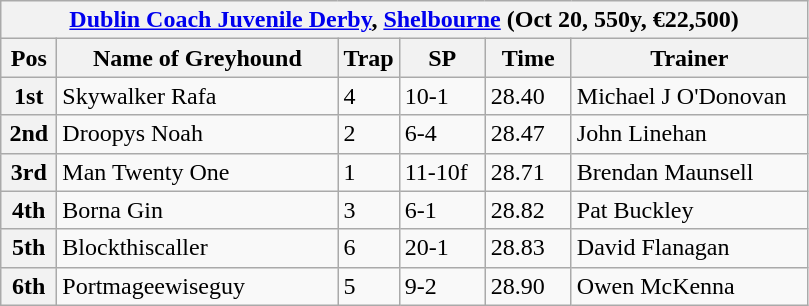<table class="wikitable">
<tr>
<th colspan="6"><a href='#'>Dublin Coach Juvenile Derby</a>, <a href='#'>Shelbourne</a> (Oct 20, 550y, €22,500)</th>
</tr>
<tr>
<th width=30>Pos</th>
<th width=180>Name of Greyhound</th>
<th width=30>Trap</th>
<th width=50>SP</th>
<th width=50>Time</th>
<th width=150>Trainer</th>
</tr>
<tr>
<th>1st</th>
<td>Skywalker Rafa</td>
<td>4</td>
<td>10-1</td>
<td>28.40</td>
<td>Michael J O'Donovan</td>
</tr>
<tr>
<th>2nd</th>
<td>Droopys Noah</td>
<td>2</td>
<td>6-4</td>
<td>28.47</td>
<td>John Linehan</td>
</tr>
<tr>
<th>3rd</th>
<td>Man Twenty One</td>
<td>1</td>
<td>11-10f</td>
<td>28.71</td>
<td>Brendan Maunsell</td>
</tr>
<tr>
<th>4th</th>
<td>Borna Gin</td>
<td>3</td>
<td>6-1</td>
<td>28.82</td>
<td>Pat Buckley</td>
</tr>
<tr>
<th>5th</th>
<td>Blockthiscaller</td>
<td>6</td>
<td>20-1</td>
<td>28.83</td>
<td>David Flanagan</td>
</tr>
<tr>
<th>6th</th>
<td>Portmageewiseguy</td>
<td>5</td>
<td>9-2</td>
<td>28.90</td>
<td>Owen McKenna</td>
</tr>
</table>
